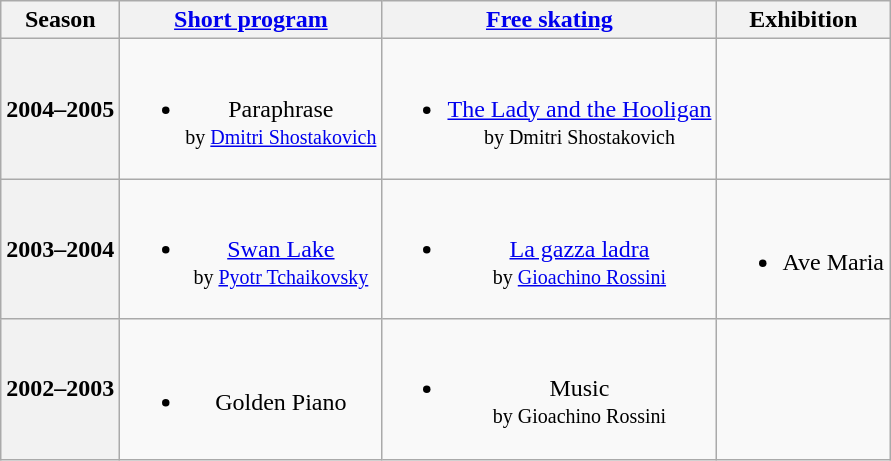<table class="wikitable" style="text-align:center">
<tr>
<th>Season</th>
<th><a href='#'>Short program</a></th>
<th><a href='#'>Free skating</a></th>
<th>Exhibition</th>
</tr>
<tr>
<th>2004–2005 <br> </th>
<td><br><ul><li>Paraphrase <br><small> by <a href='#'>Dmitri Shostakovich</a> </small></li></ul></td>
<td><br><ul><li><a href='#'>The Lady and the Hooligan</a> <br><small> by Dmitri Shostakovich </small></li></ul></td>
<td></td>
</tr>
<tr>
<th>2003–2004 <br> </th>
<td><br><ul><li><a href='#'>Swan Lake</a> <br><small> by <a href='#'>Pyotr Tchaikovsky</a> </small></li></ul></td>
<td><br><ul><li><a href='#'>La gazza ladra</a> <br><small> by <a href='#'>Gioachino Rossini</a> </small></li></ul></td>
<td><br><ul><li>Ave Maria</li></ul></td>
</tr>
<tr>
<th>2002–2003 <br> </th>
<td><br><ul><li>Golden Piano</li></ul></td>
<td><br><ul><li>Music <br><small> by Gioachino Rossini </small></li></ul></td>
<td></td>
</tr>
</table>
